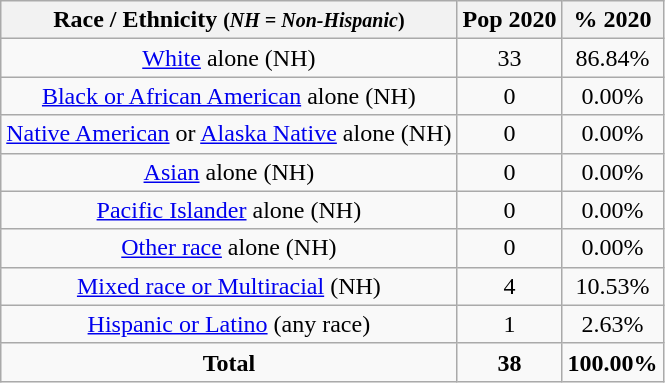<table class="wikitable" style="text-align:center;">
<tr>
<th>Race / Ethnicity <small>(<em>NH = Non-Hispanic</em>)</small></th>
<th>Pop 2020</th>
<th>% 2020</th>
</tr>
<tr>
<td><a href='#'>White</a> alone (NH)</td>
<td>33</td>
<td>86.84%</td>
</tr>
<tr>
<td><a href='#'>Black or African American</a> alone (NH)</td>
<td>0</td>
<td>0.00%</td>
</tr>
<tr>
<td><a href='#'>Native American</a> or <a href='#'>Alaska Native</a> alone (NH)</td>
<td>0</td>
<td>0.00%</td>
</tr>
<tr>
<td><a href='#'>Asian</a> alone (NH)</td>
<td>0</td>
<td>0.00%</td>
</tr>
<tr>
<td><a href='#'>Pacific Islander</a> alone (NH)</td>
<td>0</td>
<td>0.00%</td>
</tr>
<tr>
<td><a href='#'>Other race</a> alone (NH)</td>
<td>0</td>
<td>0.00%</td>
</tr>
<tr>
<td><a href='#'>Mixed race or Multiracial</a> (NH)</td>
<td>4</td>
<td>10.53%</td>
</tr>
<tr>
<td><a href='#'>Hispanic or Latino</a> (any race)</td>
<td>1</td>
<td>2.63%</td>
</tr>
<tr>
<td><strong>Total</strong></td>
<td><strong>38</strong></td>
<td><strong>100.00%</strong></td>
</tr>
</table>
